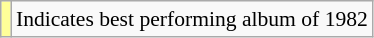<table class="wikitable" style="font-size:90%;">
<tr>
<td style="background-color:#FFFF99"></td>
<td>Indicates best performing album of 1982</td>
</tr>
</table>
